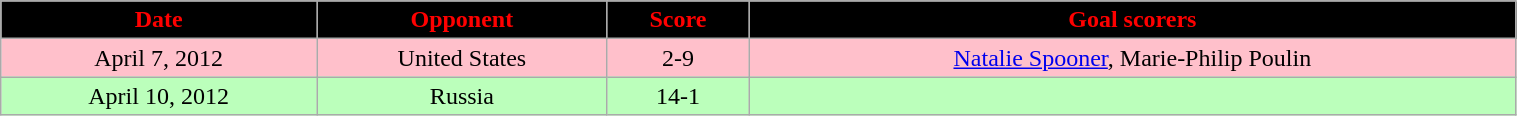<table class="wikitable" style="width:80%;">
<tr style="text-align:center; background:black; color:red;">
<td><strong>Date</strong></td>
<td><strong>Opponent</strong></td>
<td><strong>Score</strong></td>
<td><strong>Goal scorers</strong></td>
</tr>
<tr style="text-align:center; background:pink;">
<td>April 7, 2012</td>
<td>United States</td>
<td>2-9</td>
<td><a href='#'>Natalie Spooner</a>, Marie-Philip Poulin</td>
</tr>
<tr style="text-align:center; background:#bfb;">
<td>April 10, 2012</td>
<td>Russia</td>
<td>14-1</td>
<td></td>
</tr>
</table>
